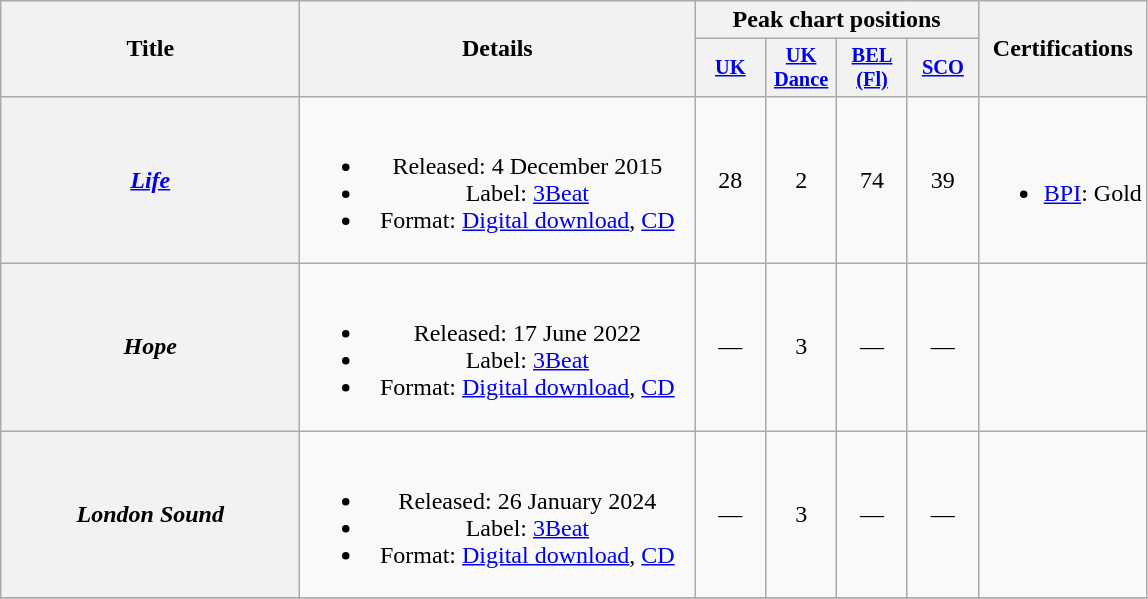<table class="wikitable plainrowheaders" style="text-align:center;">
<tr>
<th scope="col" rowspan="2" style="width:12em;">Title</th>
<th scope="col" rowspan="2" style="width:16em;">Details</th>
<th scope="col" colspan="4">Peak chart positions</th>
<th scope="col" rowspan="2">Certifications</th>
</tr>
<tr>
<th scope="col" style="width:3em;font-size:85%;"><a href='#'>UK</a><br></th>
<th scope="col" style="width:3em;font-size:85%;"><a href='#'>UK Dance</a><br></th>
<th scope="col" style="width:3em;font-size:85%;"><a href='#'>BEL (Fl)</a><br></th>
<th scope="col" style="width:3em;font-size:85%;"><a href='#'>SCO</a></th>
</tr>
<tr>
<th scope="row"><em><a href='#'>Life</a></em></th>
<td><br><ul><li>Released: 4 December 2015</li><li>Label: <a href='#'>3Beat</a></li><li>Format: <a href='#'>Digital download</a>, <a href='#'>CD</a></li></ul></td>
<td>28</td>
<td>2</td>
<td>74</td>
<td>39</td>
<td><br><ul><li><a href='#'>BPI</a>: Gold</li></ul></td>
</tr>
<tr>
<th scope="row"><em>Hope</em></th>
<td><br><ul><li>Released: 17 June 2022</li><li>Label: <a href='#'>3Beat</a></li><li>Format: <a href='#'>Digital download</a>, <a href='#'>CD</a></li></ul></td>
<td>—</td>
<td>3</td>
<td>—</td>
<td>—</td>
<td></td>
</tr>
<tr>
<th scope="row"><em>London Sound</em></th>
<td><br><ul><li>Released: 26 January 2024</li><li>Label: <a href='#'>3Beat</a></li><li>Format: <a href='#'>Digital download</a>, <a href='#'>CD</a></li></ul></td>
<td>—</td>
<td>3</td>
<td>—</td>
<td>—</td>
<td></td>
</tr>
<tr>
</tr>
</table>
